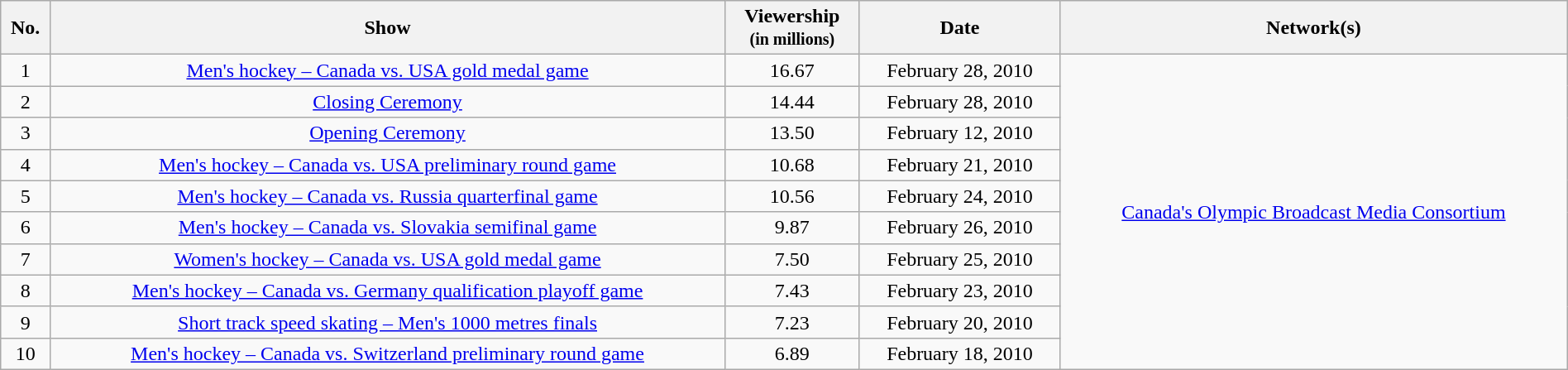<table class="wikitable sortable" style="width:100%; text-align:center;">
<tr>
<th><abbr>No.</abbr></th>
<th>Show</th>
<th>Viewership<br><small>(in millions)</small></th>
<th>Date</th>
<th>Network(s)</th>
</tr>
<tr>
<td>1</td>
<td><a href='#'>Men's hockey – Canada vs. USA gold medal game</a></td>
<td>16.67</td>
<td>February 28, 2010</td>
<td rowspan="10"><a href='#'>Canada's Olympic Broadcast Media Consortium</a></td>
</tr>
<tr>
<td>2</td>
<td><a href='#'>Closing Ceremony</a></td>
<td>14.44</td>
<td>February 28, 2010</td>
</tr>
<tr>
<td>3</td>
<td><a href='#'>Opening Ceremony</a></td>
<td>13.50</td>
<td>February 12, 2010</td>
</tr>
<tr>
<td>4</td>
<td><a href='#'>Men's hockey – Canada vs. USA preliminary round game</a></td>
<td>10.68</td>
<td>February 21, 2010</td>
</tr>
<tr>
<td>5</td>
<td><a href='#'>Men's hockey – Canada vs. Russia quarterfinal game</a></td>
<td>10.56</td>
<td>February 24, 2010</td>
</tr>
<tr>
<td>6</td>
<td><a href='#'>Men's hockey – Canada vs. Slovakia semifinal game</a></td>
<td>9.87</td>
<td>February 26, 2010</td>
</tr>
<tr>
<td>7</td>
<td><a href='#'>Women's hockey – Canada vs. USA gold medal game</a></td>
<td>7.50</td>
<td>February 25, 2010</td>
</tr>
<tr>
<td>8</td>
<td><a href='#'>Men's hockey – Canada vs. Germany qualification playoff game</a></td>
<td>7.43</td>
<td>February 23, 2010</td>
</tr>
<tr>
<td>9</td>
<td><a href='#'>Short track speed skating – Men's 1000 metres finals</a></td>
<td>7.23</td>
<td>February 20, 2010</td>
</tr>
<tr>
<td>10</td>
<td><a href='#'>Men's hockey – Canada vs. Switzerland preliminary round game</a></td>
<td>6.89</td>
<td>February 18, 2010</td>
</tr>
</table>
